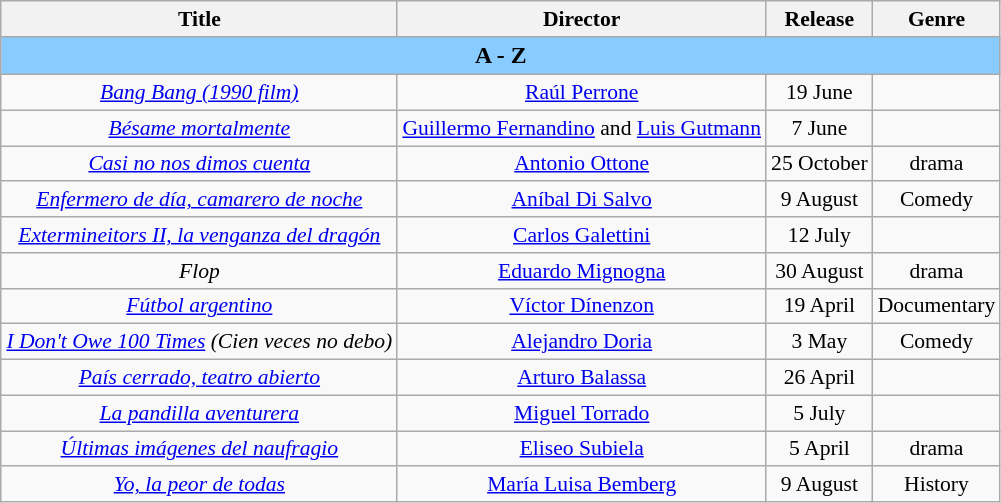<table class="wikitable" style="margin:1em 0 1em 1em; text-align: center; font-size: 90%;">
<tr>
<th scope="col">Title</th>
<th scope="col">Director</th>
<th scope="col">Release</th>
<th scope="col">Genre</th>
</tr>
<tr>
<th colspan="4" style="background-color:#88ccff; font-size:110%;"><strong>A - Z</strong></th>
</tr>
<tr>
<td><em><a href='#'>Bang Bang (1990 film)</a></em></td>
<td><a href='#'>Raúl Perrone</a></td>
<td>19 June</td>
<td></td>
</tr>
<tr>
<td><em><a href='#'>Bésame mortalmente</a></em></td>
<td><a href='#'>Guillermo Fernandino</a> and <a href='#'>Luis Gutmann</a></td>
<td>7 June</td>
<td></td>
</tr>
<tr>
<td><em><a href='#'>Casi no nos dimos cuenta</a></em></td>
<td><a href='#'>Antonio Ottone</a></td>
<td>25 October</td>
<td>drama</td>
</tr>
<tr>
<td><em><a href='#'>Enfermero de día, camarero de noche</a></em></td>
<td><a href='#'>Aníbal Di Salvo</a></td>
<td>9 August</td>
<td>Comedy</td>
</tr>
<tr>
<td><em><a href='#'>Extermineitors II, la venganza del dragón</a></em></td>
<td><a href='#'>Carlos Galettini</a></td>
<td>12 July</td>
<td></td>
</tr>
<tr>
<td><em>Flop</em></td>
<td><a href='#'>Eduardo Mignogna</a></td>
<td>30 August</td>
<td>drama</td>
</tr>
<tr>
<td><em><a href='#'>Fútbol argentino</a></em></td>
<td><a href='#'>Víctor Dínenzon</a></td>
<td>19 April</td>
<td>Documentary</td>
</tr>
<tr>
<td><em><a href='#'>I Don't Owe 100 Times</a> (Cien veces no debo)</em></td>
<td><a href='#'>Alejandro Doria</a></td>
<td>3 May</td>
<td>Comedy</td>
</tr>
<tr>
<td><em><a href='#'>País cerrado, teatro abierto</a></em></td>
<td><a href='#'>Arturo Balassa</a></td>
<td>26 April</td>
<td></td>
</tr>
<tr>
<td><em><a href='#'>La pandilla aventurera</a></em></td>
<td><a href='#'>Miguel Torrado</a></td>
<td>5 July</td>
<td></td>
</tr>
<tr>
<td><em><a href='#'>Últimas imágenes del naufragio</a></em></td>
<td><a href='#'>Eliseo Subiela</a></td>
<td>5 April</td>
<td>drama</td>
</tr>
<tr>
<td><em><a href='#'>Yo, la peor de todas</a></em></td>
<td><a href='#'>María Luisa Bemberg</a></td>
<td>9 August</td>
<td>History</td>
</tr>
</table>
